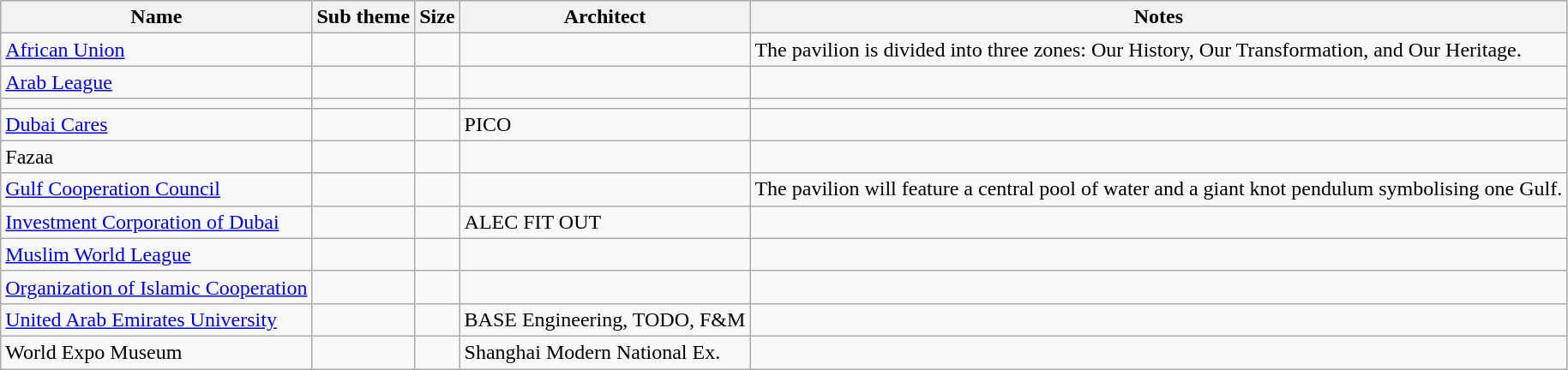<table class="sortable wikitable">
<tr style="background:#ececec;">
<th>Name</th>
<th>Sub theme</th>
<th>Size</th>
<th>Architect</th>
<th>Notes</th>
</tr>
<tr>
<td> <a href='#'>African Union</a></td>
<td></td>
<td></td>
<td></td>
<td>The pavilion is divided into three zones: Our History, Our Transformation, and Our Heritage.</td>
</tr>
<tr>
<td> <a href='#'>Arab League</a></td>
<td></td>
<td></td>
<td></td>
<td></td>
</tr>
<tr>
<td></td>
<td></td>
<td></td>
<td></td>
<td></td>
</tr>
<tr>
<td><a href='#'>Dubai Cares</a></td>
<td></td>
<td></td>
<td>PICO</td>
<td></td>
</tr>
<tr>
<td>Fazaa</td>
<td></td>
<td></td>
<td></td>
<td></td>
</tr>
<tr>
<td> <a href='#'>Gulf Cooperation Council</a></td>
<td></td>
<td></td>
<td></td>
<td>The pavilion will feature a central pool of water and a giant knot pendulum symbolising one Gulf.</td>
</tr>
<tr>
<td><a href='#'>Investment Corporation of Dubai</a></td>
<td></td>
<td></td>
<td>ALEC FIT OUT</td>
<td></td>
</tr>
<tr>
<td><a href='#'>Muslim World League</a></td>
<td></td>
<td></td>
<td></td>
<td></td>
</tr>
<tr>
<td> <a href='#'>Organization of Islamic Cooperation</a></td>
<td></td>
<td></td>
<td></td>
<td></td>
</tr>
<tr>
<td><a href='#'>United Arab Emirates University</a></td>
<td></td>
<td></td>
<td>BASE Engineering, TODO, F&M</td>
<td></td>
</tr>
<tr>
<td>World Expo Museum</td>
<td></td>
<td></td>
<td>Shanghai Modern National Ex.</td>
<td></td>
</tr>
</table>
